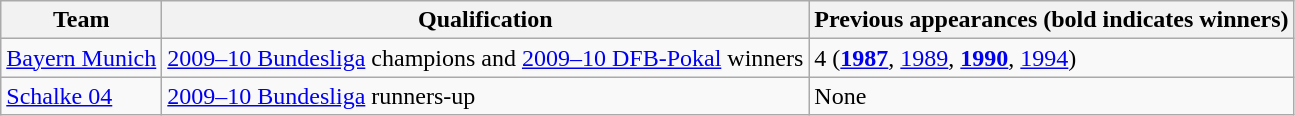<table class="wikitable">
<tr>
<th>Team</th>
<th>Qualification</th>
<th>Previous appearances (bold indicates winners)</th>
</tr>
<tr>
<td><a href='#'>Bayern Munich</a></td>
<td><a href='#'>2009–10 Bundesliga</a> champions and <a href='#'>2009–10 DFB-Pokal</a> winners</td>
<td>4 (<strong><a href='#'>1987</a></strong>, <a href='#'>1989</a>, <strong><a href='#'>1990</a></strong>, <a href='#'>1994</a>)</td>
</tr>
<tr>
<td><a href='#'>Schalke 04</a></td>
<td><a href='#'>2009–10 Bundesliga</a> runners-up</td>
<td>None</td>
</tr>
</table>
